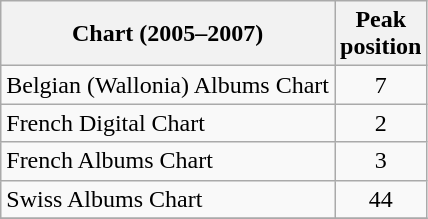<table class="wikitable sortable">
<tr>
<th align="left">Chart (2005–2007)</th>
<th align="center">Peak<br>position</th>
</tr>
<tr>
<td align="left">Belgian (Wallonia) Albums Chart</td>
<td align="center">7</td>
</tr>
<tr>
<td align="left">French Digital Chart</td>
<td align="center">2</td>
</tr>
<tr>
<td align="left">French Albums Chart</td>
<td align="center">3</td>
</tr>
<tr>
<td align="left">Swiss Albums Chart</td>
<td align="center">44</td>
</tr>
<tr>
</tr>
</table>
